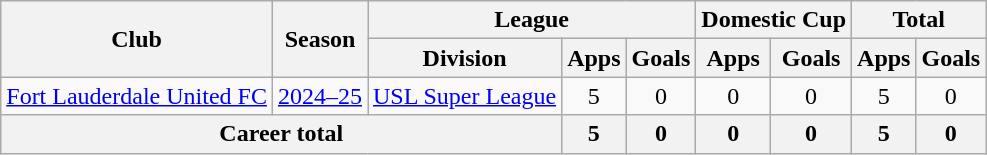<table class="wikitable" style="text-align:center">
<tr>
<th rowspan="2">Club</th>
<th rowspan="2">Season</th>
<th colspan="3">League</th>
<th colspan="2">Domestic Cup</th>
<th colspan="2">Total</th>
</tr>
<tr>
<th>Division</th>
<th>Apps</th>
<th>Goals</th>
<th>Apps</th>
<th>Goals</th>
<th>Apps</th>
<th>Goals</th>
</tr>
<tr>
<td><a href='#'>Fort Lauderdale United FC</a></td>
<td><a href='#'>2024–25</a></td>
<td><a href='#'>USL Super League</a></td>
<td>5</td>
<td>0</td>
<td>0</td>
<td>0</td>
<td>5</td>
<td>0</td>
</tr>
<tr>
<th colspan="3">Career total</th>
<th>5</th>
<th>0</th>
<th>0</th>
<th>0</th>
<th>5</th>
<th>0</th>
</tr>
</table>
